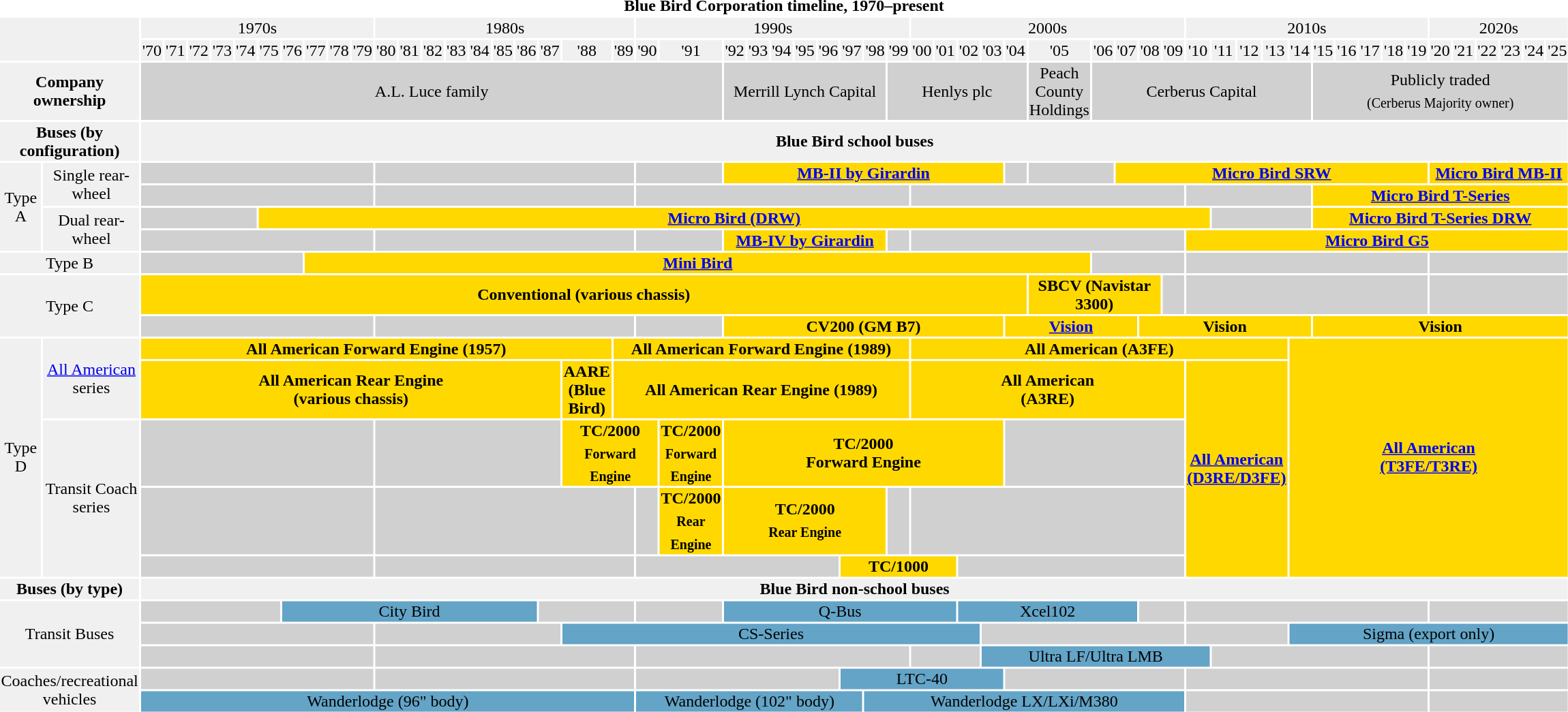<table class="toccolours" style="margin:auto;">
<tr>
<td colspan="58" style="text-align:center;"><strong>Blue Bird Corporation timeline, 1970–present</strong></td>
</tr>
<tr style="text-align:center; background:##f0f0f0; background:#f0f0f0;">
<td colspan="2" rowspan="2"></td>
<td colspan="10">1970s</td>
<td colspan="10">1980s</td>
<td colspan="10">1990s</td>
<td colspan="10">2000s</td>
<td colspan="10">2010s</td>
<td colspan="6">2020s</td>
</tr>
<tr style="background:#f0f0f0; text-align:center;">
<td>'70</td>
<td>'71</td>
<td>'72</td>
<td>'73</td>
<td>'74</td>
<td>'75</td>
<td>'76</td>
<td>'77</td>
<td>'78</td>
<td>'79</td>
<td>'80</td>
<td>'81</td>
<td>'82</td>
<td>'83</td>
<td>'84</td>
<td>'85</td>
<td>'86</td>
<td>'87</td>
<td>'88</td>
<td>'89</td>
<td>'90</td>
<td>'91</td>
<td>'92</td>
<td>'93</td>
<td>'94</td>
<td>'95</td>
<td>'96</td>
<td>'97</td>
<td>'98</td>
<td>'99</td>
<td>'00</td>
<td>'01</td>
<td>'02</td>
<td>'03</td>
<td>'04</td>
<td>'05</td>
<td>'06</td>
<td>'07</td>
<td>'08</td>
<td>'09</td>
<td>'10</td>
<td>'11</td>
<td>'12</td>
<td>'13</td>
<td>'14</td>
<td>'15</td>
<td>'16</td>
<td>'17</td>
<td>'18</td>
<td>'19</td>
<td>'20</td>
<td>'21</td>
<td>'22</td>
<td>'23</td>
<td>'24</td>
<td>'25</td>
</tr>
<tr style="text-align:center; background:##f0f0f0; background:#f0f0f0;">
<td colspan="2"><strong>Company ownership</strong></td>
<td colspan="22" style="background:#d0d0d0;">A.L. Luce family</td>
<td colspan="7" style="background:#d0d0d0;">Merrill Lynch Capital</td>
<td colspan="6" style="background:#d0d0d0;">Henlys plc</td>
<td colspan="1" style="background:#d0d0d0;">Peach<br>County<br>Holdings</td>
<td colspan="9" style="background:#d0d0d0;">Cerberus Capital</td>
<td colspan="11" style="background:#d0d0d0;">Publicly traded<br><sub>(Cerberus Majority owner)</sub></td>
</tr>
<tr align=center>
<th colspan="2" style="background:#f0f0f0;">Buses (by configuration)</th>
<td colspan="56" style="background:#f0f0f0;"><strong>Blue Bird school buses</strong></td>
</tr>
<tr align=center>
<td rowspan="4" style="background:#f0f0f0;">Type A</td>
<td rowspan="2" style="background:#f0f0f0;">Single rear-wheel</td>
<td colspan="10" style="background:#d0d0d0;"></td>
<td colspan="10" style="background:#d0d0d0;"></td>
<td colspan="2" style="background:#d0d0d0;"></td>
<td colspan="12" style="background:#ffd800;"><strong><a href='#'>MB-II by Girardin</a></strong></td>
<td colspan="1" style="background:#d0d0d0;"></td>
<td colspan="2" style="background:#d0d0d0;"></td>
<td colspan="13" style="background:#FFD800;"><strong><a href='#'>Micro Bird SRW</a></strong></td>
<td colspan="6" style="background:#FFD800;"><strong><a href='#'>Micro Bird MB-II</a></strong></td>
</tr>
<tr align=center>
<td colspan="10" style="background:#d0d0d0;"></td>
<td colspan="10" style="background:#d0d0d0;"></td>
<td colspan="10" style="background:#d0d0d0;"></td>
<td colspan="10" style="background:#d0d0d0;"></td>
<td colspan="5" style="background:#d0d0d0;"></td>
<td colspan="11" style="background:#FFD800;"><strong><a href='#'>Micro Bird T-Series</a></strong></td>
</tr>
<tr align=center>
<td rowspan="2" style="background:#f0f0f0;">Dual rear-wheel</td>
<td colspan="5" style="background:#d0d0d0;"></td>
<td colspan="36" style="background:#FFD800;"><strong><a href='#'>Micro Bird (DRW)</a></strong></td>
<td colspan="4" style="background:#d0d0d0;"></td>
<td colspan="11" style="background:#FFD800;"><strong><a href='#'>Micro Bird T-Series DRW</a></strong></td>
</tr>
<tr align=center>
<td colspan="10" style="background:#d0d0d0;"></td>
<td colspan="10" style="background:#d0d0d0;"></td>
<td colspan="2" style="background:#d0d0d0;"></td>
<td colspan="7" style="background:#ffd800;"><strong><a href='#'>MB-IV by Girardin</a></strong></td>
<td colspan="1" style="background:#d0d0d0;"></td>
<td colspan="10" style="background:#d0d0d0;"></td>
<td colspan="16" style="background:#FFD800;"><strong><a href='#'>Micro Bird G5</a></strong></td>
</tr>
<tr align=center>
<td colspan="2" style="background:#f0f0f0;">Type B</td>
<td colspan="7" style="background:#d0d0d0;"></td>
<td colspan="29" style="background:#FFD800;"><strong><a href='#'>Mini Bird</a></strong></td>
<td colspan="4" style="background:#d0d0d0;"></td>
<td colspan="10" style="background:#d0d0d0;"></td>
<td colspan="6" style="background:#d0d0d0;"></td>
</tr>
<tr align=center>
<td colspan="2" rowspan="2" style="background:#f0f0f0;">Type C</td>
<td colspan="35" style="background:#FFD800;"><strong>Conventional (various chassis)</strong></td>
<td colspan="4" style="background:#FFD800;"><strong>SBCV (Navistar 3300)</strong></td>
<td style="background:#d0d0d0;"></td>
<td colspan="10" style="background:#d0d0d0;"></td>
<td colspan="6" style="background:#d0d0d0;"></td>
</tr>
<tr align=center>
<td colspan="10" style="background:#d0d0d0;"></td>
<td colspan="10" style="background:#d0d0d0;"></td>
<td colspan="2" style="background:#d0d0d0;"></td>
<td colspan="12" style="background:#FFD800;"><strong>CV200 (GM B7)</strong></td>
<td colspan="4" style="background:#FFD800;"><strong><a href='#'>Vision</a></strong></td>
<td colspan="7" style="background:#FFD800;"><strong>Vision</strong></td>
<td colspan="11" style="background:#FFD800;"><strong>Vision</strong></td>
</tr>
<tr align=center>
<td rowspan="5" style="background:#f0f0f0;">Type D</td>
<td rowspan="2" style="background:#f0f0f0;"><a href='#'>All American</a> series</td>
<td colspan="19" style="background:#FFD800;"><strong>All American Forward Engine (1957)</strong></td>
<td colspan="11" style="background:#FFD800;"><strong>All American Forward Engine (1989)</strong></td>
<td colspan="14" style="background:#FFD800;"><strong>All American (A3FE)</strong></td>
<td colspan="12" rowspan="5" style="background:#FFD800;"><strong><a href='#'>All American</a></strong><br><strong><a href='#'>(T3FE/T3RE)</a></strong></td>
</tr>
<tr align=center>
<td colspan="18" style="background:#FFD800;"><strong>All American Rear Engine</strong><br><strong>(various chassis)</strong></td>
<td colspan="1" style="background:#FFD800;"><strong>AARE</strong><br><strong>(Blue Bird)</strong></td>
<td colspan="11" style="background:#FFD800;"><strong>All American Rear Engine (1989)</strong></td>
<td colspan="10" style="background:#FFD800;"><strong>All American</strong><br><strong>(A3RE)</strong></td>
<td colspan="4" rowspan="4" style="background:#FFD800;"><strong><a href='#'>All American (D3RE/D3FE)</a></strong></td>
</tr>
<tr align=center>
<td rowspan="3" style="background:#f0f0f0;">Transit Coach series </td>
<td colspan="10" style="background:#d0d0d0;"></td>
<td colspan="8" style="background:#d0d0d0;"></td>
<td colspan="3" style="background:#FFD800;"><strong>TC/2000</strong><br><strong><sub>Forward Engine</sub></strong></td>
<td colspan="1" style="background:#FFD800;"><strong>TC/2000<br><sub>Forward Engine</sub></strong></td>
<td colspan="12" style="background:#FFD800;"><strong>TC/2000<br>Forward Engine</strong></td>
<td colspan="6" style="background:#d0d0d0;"></td>
</tr>
<tr align=center>
<td colspan="10" style="background:#d0d0d0;"></td>
<td colspan="10" style="background:#d0d0d0;"></td>
<td colspan="1" style="background:#d0d0d0;"></td>
<td colspan="1" style="background:#FFD800;"><strong>TC/2000<br><sub>Rear Engine</sub></strong></td>
<td colspan="7" style="background:#FFD800;"><strong>TC/2000<br><sub>Rear Engine</sub></strong></td>
<td colspan="1" style="background:#d0d0d0;"></td>
<td colspan="10" style="background:#d0d0d0;"></td>
</tr>
<tr align=center>
<td colspan="10" style="background:#d0d0d0;"></td>
<td colspan="10" style="background:#d0d0d0;"></td>
<td colspan="7" style="background:#d0d0d0;"></td>
<td colspan="5" style="background:#FFD800;"><strong>TC/1000</strong></td>
<td colspan="8" style="background:#d0d0d0;"></td>
</tr>
<tr align=center>
<th colspan="2" style="background:#f0f0f0;">Buses (by type)</th>
<td colspan="56" style="background:#f0f0f0;"><strong>Blue Bird non-school buses</strong></td>
</tr>
<tr align="center">
<td colspan="2" rowspan="3" style="background:#f0f0f0;">Transit Buses</td>
<td colspan="6" style="background:#d0d0d0;"></td>
<td colspan="11" style="background:#63A4C7">City Bird</td>
<td colspan="3" style="background:#d0d0d0;"></td>
<td colspan="2" style="background:#d0d0d0;"></td>
<td colspan="10" style="background:#63A4C7">Q-Bus</td>
<td colspan="6" style="background:#63A4C7">Xcel102</td>
<td colspan="2" style="background:#d0d0d0;"></td>
<td colspan="10" style="background:#d0d0d0;"></td>
<td colspan="6" style="background:#d0d0d0;"></td>
</tr>
<tr align="center">
<td colspan="10" style="background:#d0d0d0;"></td>
<td colspan="8" style="background:#d0d0d0;"></td>
<td colspan="15" style="background:#63A4C7">CS-Series</td>
<td colspan="7" style="background:#d0d0d0;"></td>
<td colspan="4" style="background:#d0d0d0;"></td>
<td colspan="12" style="background:#63A4C7">Sigma (export only)</td>
</tr>
<tr align="center">
<td colspan="10" style="background:#d0d0d0;"></td>
<td colspan="10" style="background:#d0d0d0;"></td>
<td colspan="10" style="background:#d0d0d0;"></td>
<td colspan="3" style="background:#d0d0d0;"></td>
<td colspan="8" style="background:#63A4C7">Ultra LF/Ultra LMB</td>
<td colspan="9" style="background:#d0d0d0;"></td>
<td colspan="6" style="background:#d0d0d0;"></td>
</tr>
<tr align="center">
<td colspan="2" rowspan="2" style="background:#f0f0f0;">Coaches/recreational vehicles</td>
<td colspan="10" style="background:#d0d0d0;"></td>
<td colspan="10" style="background:#d0d0d0;"></td>
<td colspan="7" style="background:#d0d0d0;"></td>
<td colspan="7" style="background:#63A4C7">LTC-40</td>
<td colspan="6" style="background:#d0d0d0;"></td>
<td colspan="10" style="background:#d0d0d0;"></td>
<td colspan="6" style="background:#d0d0d0;"></td>
</tr>
<tr align="center">
<td colspan="20" style="background:#63A4C7">Wanderlodge (96" body)</td>
<td colspan="8" style="background:#63A4C7">Wanderlodge (102" body)</td>
<td colspan="12" style="background:#63A4C7">Wanderlodge LX/LXi/M380</td>
<td colspan="10" style="background:#d0d0d0;"></td>
<td colspan="6" style="background:#d0d0d0;"></td>
</tr>
</table>
